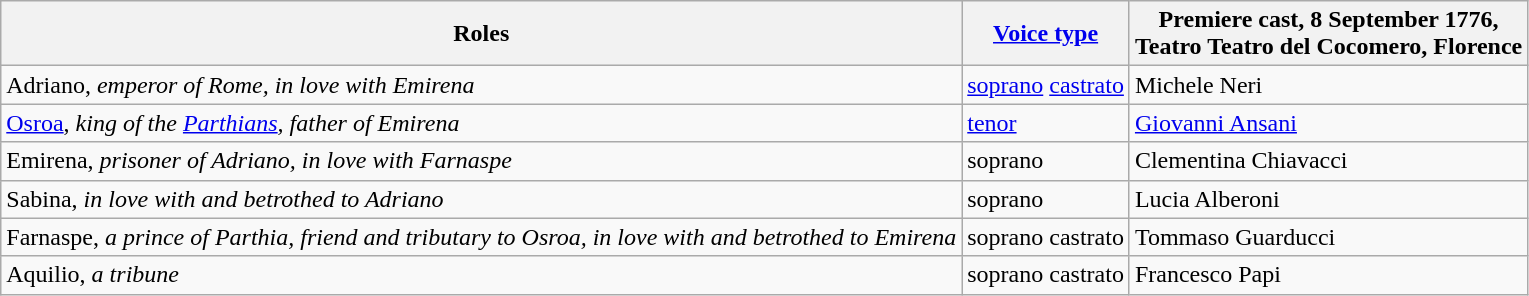<table class="wikitable">
<tr>
<th>Roles</th>
<th><a href='#'>Voice type</a></th>
<th>Premiere cast, 8 September 1776,<br>Teatro Teatro del Cocomero, Florence</th>
</tr>
<tr>
<td>Adriano, <em>emperor of Rome, in love with Emirena</em></td>
<td><a href='#'>soprano</a> <a href='#'>castrato</a></td>
<td>Michele Neri</td>
</tr>
<tr>
<td><a href='#'>Osroa</a>, <em>king of the <a href='#'>Parthians</a>, father of Emirena</em></td>
<td><a href='#'>tenor</a></td>
<td><a href='#'>Giovanni Ansani</a></td>
</tr>
<tr>
<td>Emirena, <em>prisoner of Adriano, in love with Farnaspe</em></td>
<td>soprano</td>
<td>Clementina Chiavacci</td>
</tr>
<tr>
<td>Sabina, <em>in love with and betrothed to Adriano</em></td>
<td>soprano</td>
<td>Lucia Alberoni</td>
</tr>
<tr>
<td>Farnaspe, <em>a prince of Parthia, friend and tributary to Osroa, in love with and betrothed to Emirena</em></td>
<td>soprano castrato</td>
<td>Tommaso Guarducci</td>
</tr>
<tr>
<td>Aquilio, <em>a tribune</em></td>
<td>soprano castrato</td>
<td>Francesco Papi</td>
</tr>
</table>
